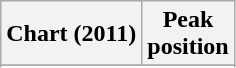<table class="wikitable sortable">
<tr>
<th>Chart (2011)</th>
<th>Peak<br>position</th>
</tr>
<tr>
</tr>
<tr>
</tr>
<tr>
</tr>
</table>
